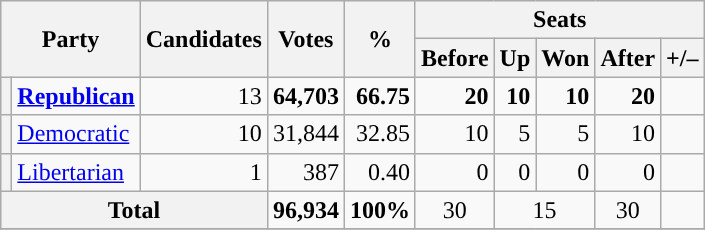<table class="wikitable">
<tr>
<th rowspan="2" colspan="2">Party</th>
<th rowspan="2">Candidates</th>
<th rowspan="2">Votes</th>
<th rowspan="2">%</th>
<th colspan="5">Seats</th>
</tr>
<tr>
<th>Before<br></th>
<th>Up</th>
<th>Won</th>
<th>After<br></th>
<th>+/–</th>
</tr>
<tr>
<th style="background-color:"></th>
<td><strong><a href='#'>Republican</a></strong></td>
<td align="right">13</td>
<td align="right"><strong>64,703</strong></td>
<td align="right"><strong>66.75</strong></td>
<td align="right"><strong>20</strong></td>
<td align="right"><strong>10</strong></td>
<td align="right"><strong>10</strong></td>
<td align="right"><strong>20</strong></td>
<td align="right"></td>
</tr>
<tr>
<th style="background-color:"></th>
<td><a href='#'>Democratic</a></td>
<td align="right">10</td>
<td align="right">31,844</td>
<td align="right">32.85</td>
<td align="right">10</td>
<td align="right">5</td>
<td align="right">5</td>
<td align="right">10</td>
<td align="right"></td>
</tr>
<tr>
<th style="background-color:"></th>
<td><a href='#'>Libertarian</a></td>
<td align="right">1</td>
<td align="right">387</td>
<td align="right">0.40</td>
<td align="right">0</td>
<td align="right">0</td>
<td align="right">0</td>
<td align="right">0</td>
<td align="right"></td>
</tr>
<tr>
<th colspan="3">Total</th>
<td align="right"><strong>96,934</strong></td>
<td align="right"><strong>100%</strong></td>
<td align="center">30</td>
<td colspan="2" align="center">15</td>
<td align="center">30</td>
<td align="right"></td>
</tr>
<tr>
</tr>
</table>
